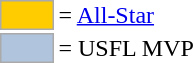<table>
<tr>
<td style="background-color:#FFCC00; border:1px solid #aaaaaa; width:2em;"></td>
<td>= <a href='#'>All-Star</a></td>
</tr>
<tr>
<td style="background-color:lightsteelblue; border:1px solid #aaaaaa; width:2em;"></td>
<td>= USFL MVP</td>
</tr>
</table>
